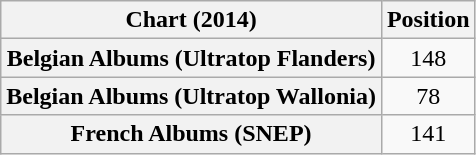<table class="wikitable sortable plainrowheaders" style="text-align:center;">
<tr>
<th>Chart (2014)</th>
<th>Position</th>
</tr>
<tr>
<th scope="row">Belgian Albums (Ultratop Flanders)</th>
<td>148</td>
</tr>
<tr>
<th scope="row">Belgian Albums (Ultratop Wallonia)</th>
<td>78</td>
</tr>
<tr>
<th scope="row">French Albums (SNEP)</th>
<td>141</td>
</tr>
</table>
